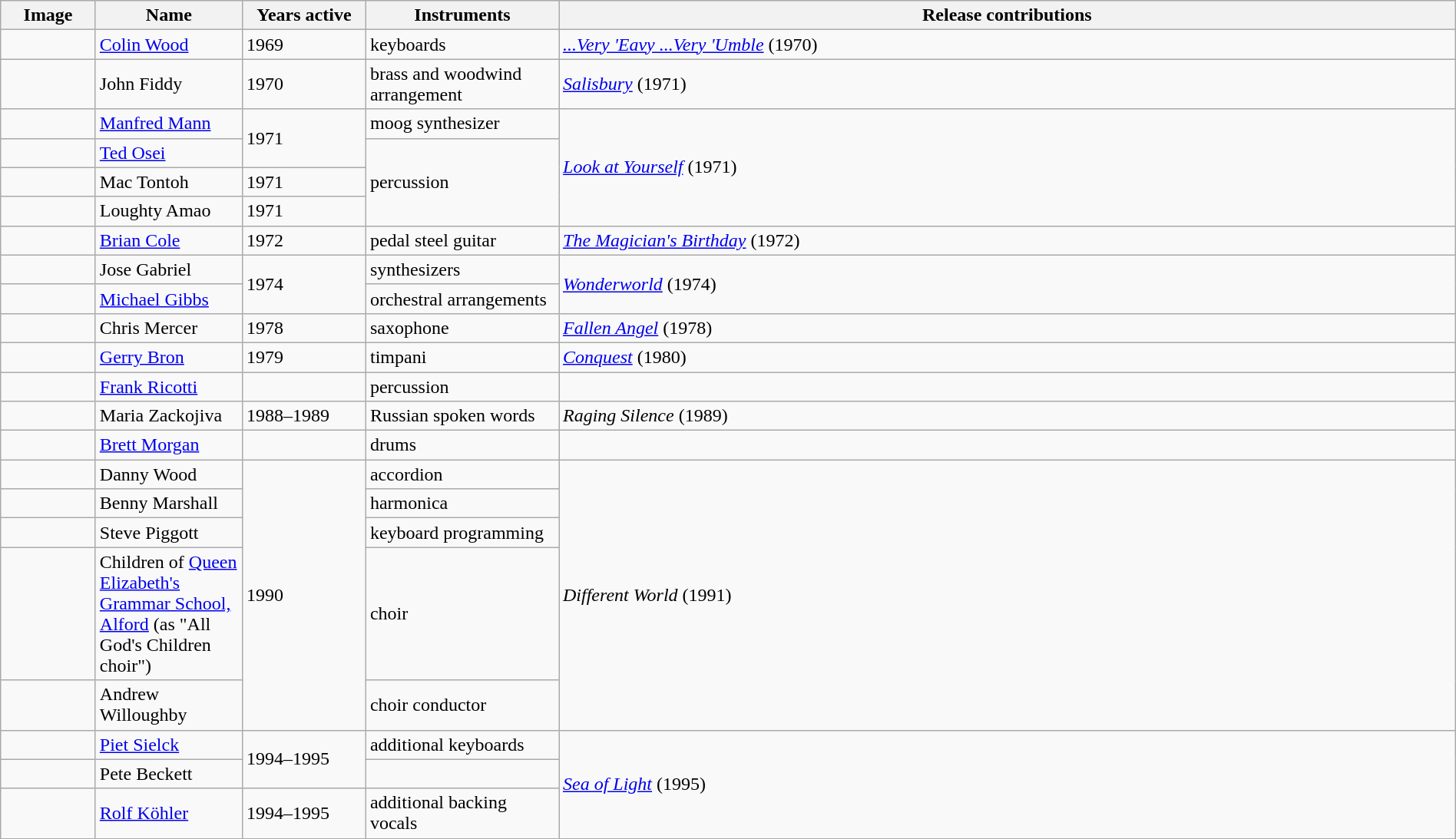<table class="wikitable" border="1" width="100%">
<tr>
<th width="75">Image</th>
<th width="120">Name</th>
<th width="100">Years active</th>
<th width="160">Instruments</th>
<th>Release contributions</th>
</tr>
<tr>
<td></td>
<td><a href='#'>Colin Wood</a></td>
<td>1969</td>
<td>keyboards</td>
<td><em><a href='#'>...Very 'Eavy ...Very 'Umble</a></em> (1970)</td>
</tr>
<tr>
<td></td>
<td>John Fiddy</td>
<td>1970</td>
<td>brass and woodwind arrangement</td>
<td><em><a href='#'>Salisbury</a></em> (1971)</td>
</tr>
<tr>
<td></td>
<td><a href='#'>Manfred Mann</a></td>
<td rowspan="2">1971</td>
<td>moog synthesizer</td>
<td rowspan="4"><em><a href='#'>Look at Yourself</a></em> (1971)</td>
</tr>
<tr>
<td></td>
<td><a href='#'>Ted Osei</a></td>
<td rowspan="3">percussion</td>
</tr>
<tr>
<td></td>
<td>Mac Tontoh</td>
<td>1971 </td>
</tr>
<tr>
<td></td>
<td>Loughty Amao</td>
<td>1971 </td>
</tr>
<tr>
<td></td>
<td><a href='#'>Brian Cole</a></td>
<td>1972</td>
<td>pedal steel guitar</td>
<td><em><a href='#'>The Magician's Birthday</a></em> (1972)</td>
</tr>
<tr>
<td></td>
<td>Jose Gabriel</td>
<td rowspan="2">1974</td>
<td>synthesizers</td>
<td rowspan="2"><em><a href='#'>Wonderworld</a></em> (1974)</td>
</tr>
<tr>
<td></td>
<td><a href='#'>Michael Gibbs</a></td>
<td>orchestral arrangements</td>
</tr>
<tr>
<td></td>
<td>Chris Mercer</td>
<td>1978</td>
<td>saxophone</td>
<td><em><a href='#'>Fallen Angel</a></em> (1978)</td>
</tr>
<tr>
<td></td>
<td><a href='#'>Gerry Bron</a></td>
<td>1979 </td>
<td>timpani</td>
<td><em><a href='#'>Conquest</a></em> (1980)</td>
</tr>
<tr>
<td></td>
<td><a href='#'>Frank Ricotti</a></td>
<td></td>
<td>percussion</td>
<td></td>
</tr>
<tr>
<td></td>
<td>Maria Zackojiva</td>
<td>1988–1989</td>
<td>Russian spoken words</td>
<td><em>Raging Silence</em> (1989)</td>
</tr>
<tr>
<td></td>
<td><a href='#'>Brett Morgan</a></td>
<td></td>
<td>drums</td>
<td></td>
</tr>
<tr>
<td></td>
<td>Danny Wood</td>
<td rowspan="5">1990</td>
<td>accordion</td>
<td rowspan="5"><em>Different World</em> (1991)</td>
</tr>
<tr>
<td></td>
<td>Benny Marshall</td>
<td>harmonica</td>
</tr>
<tr>
<td></td>
<td>Steve Piggott</td>
<td>keyboard programming</td>
</tr>
<tr>
<td></td>
<td>Children of <a href='#'>Queen Elizabeth's Grammar School, Alford</a> (as "All God's Children choir")</td>
<td>choir</td>
</tr>
<tr>
<td></td>
<td>Andrew Willoughby</td>
<td>choir conductor</td>
</tr>
<tr>
<td></td>
<td><a href='#'>Piet Sielck</a></td>
<td rowspan="2">1994–1995</td>
<td>additional keyboards</td>
<td rowspan="3"><em><a href='#'>Sea of Light</a></em> (1995)</td>
</tr>
<tr>
<td></td>
<td>Pete Beckett</td>
<td></td>
</tr>
<tr>
<td></td>
<td><a href='#'>Rolf Köhler</a></td>
<td>1994–1995 </td>
<td>additional backing vocals</td>
</tr>
</table>
